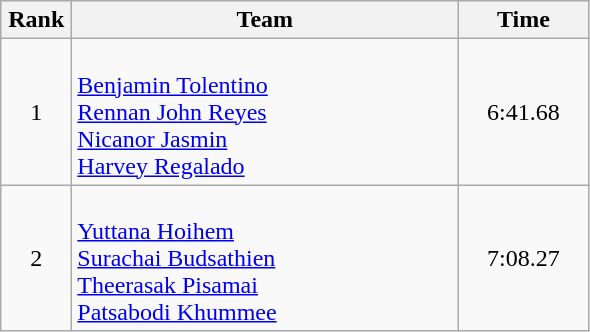<table class=wikitable style="text-align:center">
<tr>
<th width=40>Rank</th>
<th width=250>Team</th>
<th width=80>Time</th>
</tr>
<tr>
<td>1</td>
<td align=left><br><a href='#'>Benjamin Tolentino</a><br><a href='#'>Rennan John Reyes</a><br><a href='#'>Nicanor Jasmin</a><br><a href='#'>Harvey Regalado</a></td>
<td>6:41.68</td>
</tr>
<tr>
<td>2</td>
<td align=left><br><a href='#'>Yuttana Hoihem</a><br><a href='#'>Surachai Budsathien</a><br><a href='#'>Theerasak Pisamai</a><br><a href='#'>Patsabodi Khummee</a></td>
<td>7:08.27</td>
</tr>
</table>
